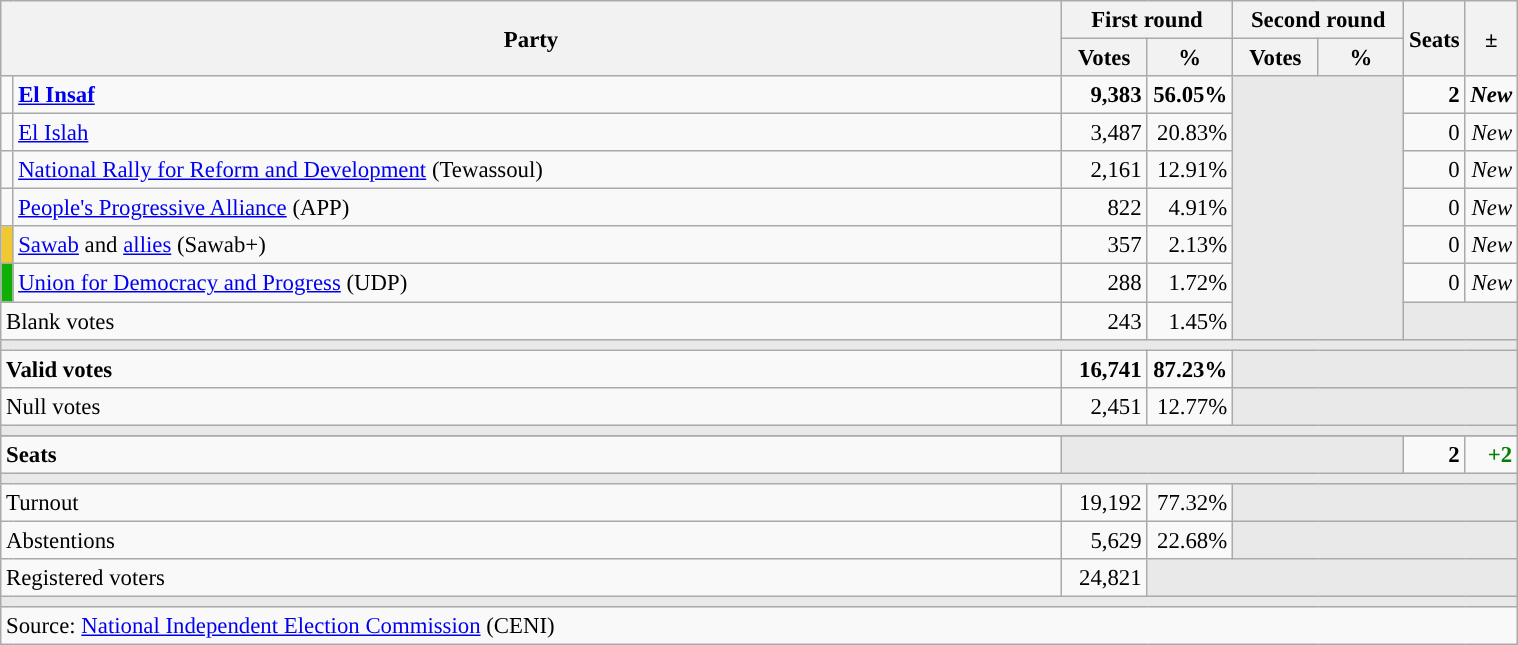<table class="wikitable" style="text-align:right;font-size:95%;">
<tr>
<th rowspan="2" colspan="2" width="700">Party</th>
<th colspan="2">First round</th>
<th colspan="2">Second round</th>
<th rowspan="2" width="25">Seats</th>
<th rowspan="2" width="20">±</th>
</tr>
<tr>
<th width="50">Votes</th>
<th width="50">%</th>
<th width="50">Votes</th>
<th width="50">%</th>
</tr>
<tr>
<td width="1" style="color:inherit;background:"></td>
<td style="text-align:left;"><strong><a href='#'>El Insaf</a></strong></td>
<td><strong>9,383</strong></td>
<td><strong>56.05%</strong></td>
<td colspan="2" rowspan="7" style="background:#E9E9E9;"></td>
<td><strong>2</strong></td>
<td><strong><em>New</em></strong></td>
</tr>
<tr>
<td width="1" style="color:inherit;background:"></td>
<td style="text-align:left;"><a href='#'>El Islah</a></td>
<td>3,487</td>
<td>20.83%</td>
<td>0</td>
<td><em>New</em></td>
</tr>
<tr>
<td width="1" style="color:inherit;background:"></td>
<td style="text-align:left;"><a href='#'>National Rally for Reform and Development</a> (Tewassoul)</td>
<td>2,161</td>
<td>12.91%</td>
<td>0</td>
<td><em>New</em></td>
</tr>
<tr>
<td width="1" style="color:inherit;background:"></td>
<td style="text-align:left;"><a href='#'>People's Progressive Alliance</a> (APP)</td>
<td>822</td>
<td>4.91%</td>
<td>0</td>
<td><em>New</em></td>
</tr>
<tr>
<td width="1" style="color:inherit;background:#F0C832;"></td>
<td style="text-align:left;"><a href='#'>Sawab</a> and <a href='#'>allies</a> (Sawab+)</td>
<td>357</td>
<td>2.13%</td>
<td>0</td>
<td><em>New</em></td>
</tr>
<tr>
<td width="1" style="color:inherit;background:#0FAF05;"></td>
<td style="text-align:left;"><a href='#'>Union for Democracy and Progress</a> (UDP)</td>
<td>288</td>
<td>1.72%</td>
<td>0</td>
<td><em>New</em></td>
</tr>
<tr>
<td colspan="2" style="text-align:left;">Blank votes</td>
<td>243</td>
<td>1.45%</td>
<td colspan="4" style="background:#E9E9E9;"></td>
</tr>
<tr>
<td colspan="8" style="background:#E9E9E9;"></td>
</tr>
<tr style="font-weight:bold;">
<td colspan="2" style="text-align:left;">Valid votes</td>
<td>16,741</td>
<td>87.23%</td>
<td colspan="4" style="background:#E9E9E9;"></td>
</tr>
<tr>
<td colspan="2" style="text-align:left;">Null votes</td>
<td>2,451</td>
<td>12.77%</td>
<td colspan="4" style="background:#E9E9E9;"></td>
</tr>
<tr>
<td colspan="8" style="background:#E9E9E9;"></td>
</tr>
<tr>
</tr>
<tr style="font-weight:bold;">
<td colspan="2" style="text-align:left;">Seats</td>
<td colspan="4" style="background:#E9E9E9;"></td>
<td>2</td>
<td style="color:green;">+2</td>
</tr>
<tr>
<td colspan="8" style="background:#E9E9E9;"></td>
</tr>
<tr>
<td colspan="2" style="text-align:left;">Turnout</td>
<td>19,192</td>
<td>77.32%</td>
<td colspan="4" style="background:#E9E9E9;"></td>
</tr>
<tr>
<td colspan="2" style="text-align:left;">Abstentions</td>
<td>5,629</td>
<td>22.68%</td>
<td colspan="4" style="background:#E9E9E9;"></td>
</tr>
<tr>
<td colspan="2" style="text-align:left;">Registered voters</td>
<td>24,821</td>
<td colspan="5" style="background:#E9E9E9;"></td>
</tr>
<tr>
<td colspan="8" style="background:#E9E9E9;"></td>
</tr>
<tr>
<td colspan="8" style="text-align:left;">Source: <a href='#'>National Independent Election Commission</a> (CENI)</td>
</tr>
</table>
